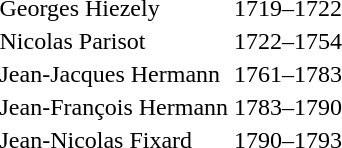<table>
<tr>
<td>Georges Hiezely</td>
<td>1719–1722</td>
</tr>
<tr>
<td>Nicolas Parisot</td>
<td>1722–1754</td>
</tr>
<tr>
<td>Jean-Jacques Hermann</td>
<td>1761–1783</td>
</tr>
<tr>
<td>Jean-François Hermann</td>
<td>1783–1790</td>
</tr>
<tr>
<td>Jean-Nicolas Fixard</td>
<td>1790–1793</td>
</tr>
</table>
